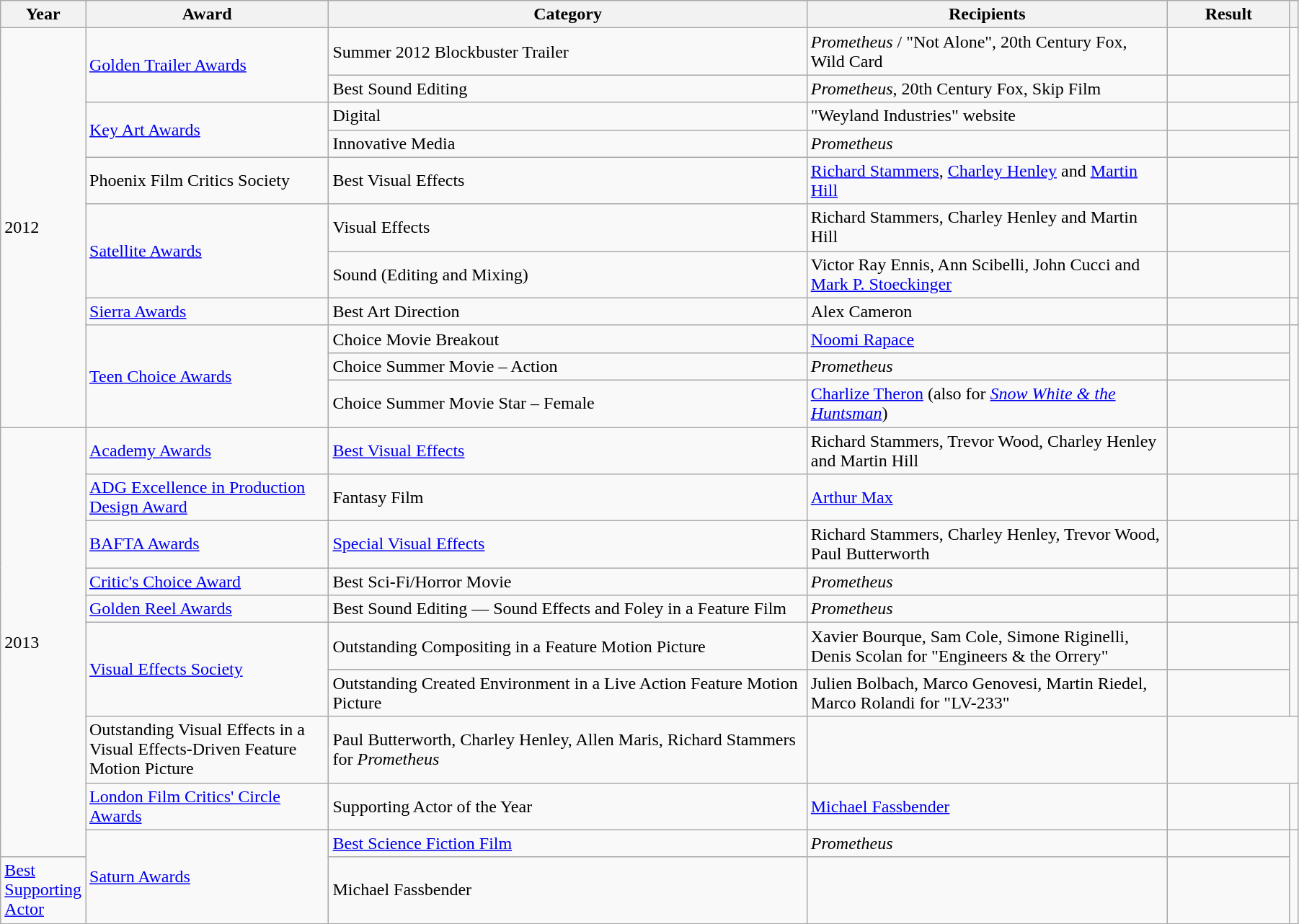<table class="wikitable sortable plainrowheaders" width="95%" cellpadding="5">
<tr>
<th>Year</th>
<th width="20%">Award</th>
<th width="40%">Category</th>
<th width="30%">Recipients</th>
<th width="10%">Result</th>
<th></th>
</tr>
<tr>
<td rowspan="11">2012</td>
<td rowspan="2"><a href='#'>Golden Trailer Awards</a></td>
<td>Summer 2012 Blockbuster Trailer</td>
<td><em>Prometheus</em> / "Not Alone", 20th Century Fox, Wild Card</td>
<td></td>
<td rowspan="2" style="text-align:center;"></td>
</tr>
<tr>
<td>Best Sound Editing</td>
<td><em>Prometheus</em>, 20th Century Fox, Skip Film</td>
<td></td>
</tr>
<tr>
<td rowspan="2"><a href='#'>Key Art Awards</a></td>
<td>Digital</td>
<td>"Weyland Industries" website</td>
<td></td>
<td rowspan="2" style="text-align:center;"></td>
</tr>
<tr>
<td>Innovative Media</td>
<td><em>Prometheus</em></td>
<td></td>
</tr>
<tr>
<td rowspan="1">Phoenix Film Critics Society</td>
<td>Best Visual Effects</td>
<td><a href='#'>Richard Stammers</a>, <a href='#'>Charley Henley</a> and <a href='#'>Martin Hill</a></td>
<td></td>
<td style="text-align:center;"></td>
</tr>
<tr>
<td rowspan="2"><a href='#'>Satellite Awards</a></td>
<td>Visual Effects</td>
<td>Richard Stammers, Charley Henley and Martin Hill</td>
<td></td>
<td rowspan="2" style="text-align:center;"></td>
</tr>
<tr>
<td>Sound (Editing and Mixing)</td>
<td>Victor Ray Ennis, Ann Scibelli, John Cucci and <a href='#'>Mark P. Stoeckinger</a></td>
<td></td>
</tr>
<tr>
<td rowspan="1"><a href='#'>Sierra Awards</a></td>
<td>Best Art Direction</td>
<td>Alex Cameron</td>
<td></td>
<td style="text-align:center;"></td>
</tr>
<tr>
<td rowspan="3"><a href='#'>Teen Choice Awards</a></td>
<td>Choice Movie Breakout</td>
<td><a href='#'>Noomi Rapace</a></td>
<td></td>
<td rowspan="3" style="text-align:center;"></td>
</tr>
<tr>
<td>Choice Summer Movie – Action</td>
<td><em>Prometheus</em></td>
<td></td>
</tr>
<tr>
<td>Choice Summer Movie Star – Female</td>
<td><a href='#'>Charlize Theron</a> (also for <em><a href='#'>Snow White & the Huntsman</a></em>)</td>
<td></td>
</tr>
<tr>
<td rowspan="11">2013</td>
<td><a href='#'>Academy Awards</a></td>
<td><a href='#'>Best Visual Effects</a></td>
<td>Richard Stammers, Trevor Wood, Charley Henley and Martin Hill</td>
<td></td>
<td style="text-align:center;"></td>
</tr>
<tr>
<td><a href='#'>ADG Excellence in Production Design Award</a></td>
<td>Fantasy Film</td>
<td><a href='#'>Arthur Max</a></td>
<td></td>
<td style="text-align:center;"></td>
</tr>
<tr>
<td><a href='#'>BAFTA Awards</a></td>
<td><a href='#'>Special Visual Effects</a></td>
<td>Richard Stammers, Charley Henley, Trevor Wood, Paul Butterworth</td>
<td></td>
<td style="text-align:center;"></td>
</tr>
<tr>
<td><a href='#'>Critic's Choice Award</a></td>
<td>Best Sci-Fi/Horror Movie</td>
<td><em>Prometheus</em></td>
<td></td>
<td style="text-align:center;"></td>
</tr>
<tr>
<td><a href='#'>Golden Reel Awards</a></td>
<td>Best Sound Editing — Sound Effects and Foley in a Feature Film</td>
<td><em>Prometheus</em></td>
<td></td>
<td style="text-align:center;"></td>
</tr>
<tr>
<td rowspan="3"><a href='#'>Visual Effects Society</a></td>
<td>Outstanding Compositing in a Feature Motion Picture</td>
<td>Xavier Bourque, Sam Cole, Simone Riginelli, Denis Scolan for "Engineers & the Orrery"</td>
<td></td>
<td rowspan="3" style="text-align:center;"></td>
</tr>
<tr>
</tr>
<tr>
<td>Outstanding Created Environment in a Live Action Feature Motion Picture</td>
<td>Julien Bolbach, Marco Genovesi, Martin Riedel, Marco Rolandi for "LV-233"</td>
<td></td>
</tr>
<tr>
<td>Outstanding Visual Effects in a Visual Effects-Driven Feature Motion Picture</td>
<td>Paul Butterworth, Charley Henley, Allen Maris, Richard Stammers for <em>Prometheus</em></td>
<td></td>
</tr>
<tr>
<td><a href='#'>London Film Critics' Circle Awards</a></td>
<td>Supporting Actor of the Year</td>
<td><a href='#'>Michael Fassbender</a></td>
<td></td>
<td style="text-align:center;"></td>
</tr>
<tr>
<td rowspan="2"><a href='#'>Saturn Awards</a></td>
<td><a href='#'>Best Science Fiction Film</a></td>
<td><em>Prometheus</em></td>
<td></td>
<td rowspan="2" style="text-align:center;"></td>
</tr>
<tr>
<td><a href='#'>Best Supporting Actor</a></td>
<td>Michael Fassbender</td>
<td></td>
</tr>
<tr>
</tr>
</table>
